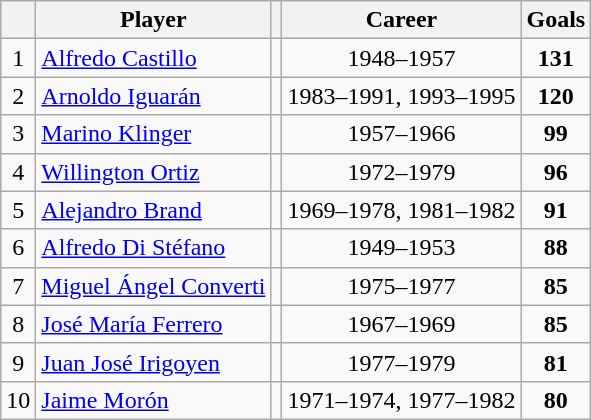<table class="wikitable sortable" style="text-align:center;">
<tr>
<th scope=col></th>
<th scope=col>Player</th>
<th scope=col></th>
<th scope=col>Career</th>
<th scope=col>Goals</th>
</tr>
<tr>
<td>1</td>
<td align=left> <a href='#'>Alfredo Castillo</a></td>
<td></td>
<td>1948–1957</td>
<td><strong>131</strong></td>
</tr>
<tr>
<td>2</td>
<td align=left> <a href='#'>Arnoldo Iguarán</a></td>
<td></td>
<td>1983–1991, 1993–1995</td>
<td><strong>120</strong></td>
</tr>
<tr>
<td>3</td>
<td align=left> <a href='#'>Marino Klinger</a></td>
<td></td>
<td>1957–1966</td>
<td><strong>99</strong></td>
</tr>
<tr>
<td>4</td>
<td align=left> <a href='#'>Willington Ortiz</a></td>
<td></td>
<td>1972–1979</td>
<td><strong>96</strong></td>
</tr>
<tr>
<td>5</td>
<td align=left> <a href='#'>Alejandro Brand</a></td>
<td></td>
<td>1969–1978, 1981–1982</td>
<td><strong>91</strong></td>
</tr>
<tr>
<td>6</td>
<td align=left>   <a href='#'>Alfredo Di Stéfano</a></td>
<td></td>
<td>1949–1953</td>
<td><strong>88</strong></td>
</tr>
<tr>
<td>7</td>
<td align=left> <a href='#'>Miguel Ángel Converti</a></td>
<td></td>
<td>1975–1977</td>
<td><strong>85</strong></td>
</tr>
<tr>
<td>8</td>
<td align=left> <a href='#'>José María Ferrero</a></td>
<td></td>
<td>1967–1969</td>
<td><strong>85</strong></td>
</tr>
<tr>
<td>9</td>
<td align=left> <a href='#'>Juan José Irigoyen</a></td>
<td></td>
<td>1977–1979</td>
<td><strong>81</strong></td>
</tr>
<tr>
<td>10</td>
<td align=left> <a href='#'>Jaime Morón</a></td>
<td></td>
<td>1971–1974, 1977–1982</td>
<td><strong>80</strong></td>
</tr>
</table>
